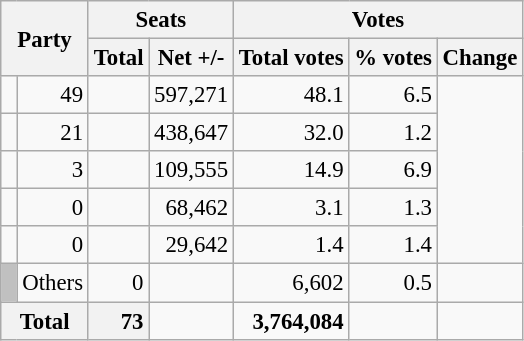<table class="wikitable" style="text-align:right; font-size:95%;">
<tr>
<th colspan="2" rowspan="2">Party</th>
<th colspan="2">Seats</th>
<th colspan="3">Votes</th>
</tr>
<tr>
<th>Total</th>
<th>Net +/-</th>
<th>Total votes</th>
<th>% votes</th>
<th>Change</th>
</tr>
<tr>
<td></td>
<td>49</td>
<td></td>
<td>597,271</td>
<td>48.1</td>
<td>6.5</td>
</tr>
<tr>
<td></td>
<td>21</td>
<td></td>
<td>438,647</td>
<td>32.0</td>
<td>1.2</td>
</tr>
<tr>
<td></td>
<td>3</td>
<td></td>
<td>109,555</td>
<td>14.9</td>
<td>6.9</td>
</tr>
<tr>
<td></td>
<td>0</td>
<td></td>
<td>68,462</td>
<td>3.1</td>
<td>1.3</td>
</tr>
<tr>
<td></td>
<td>0</td>
<td></td>
<td>29,642</td>
<td>1.4</td>
<td>1.4</td>
</tr>
<tr>
<td style="background:silver;"> </td>
<td align="left">Others</td>
<td>0</td>
<td></td>
<td>6,602</td>
<td>0.5</td>
<td></td>
</tr>
<tr>
<th colspan="2" style="background:#f2f2f2">Total</th>
<td style="background:#f2f2f2;"><strong>73</strong></td>
<td></td>
<td><strong>3,764,084</strong></td>
<td></td>
<td></td>
</tr>
</table>
